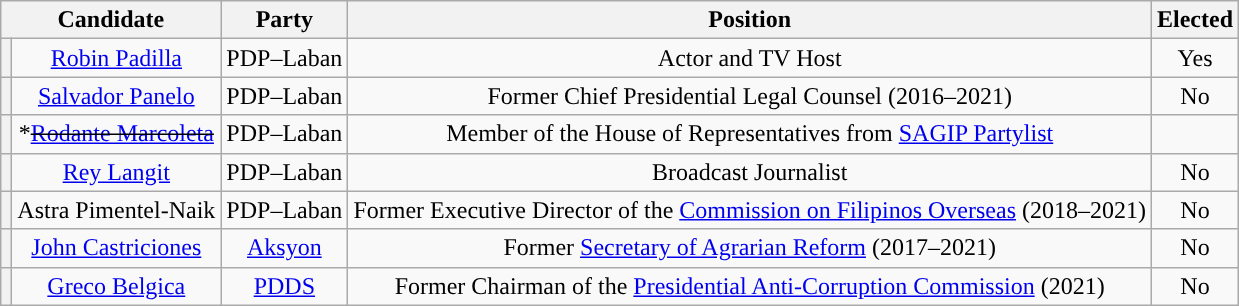<table class="wikitable sortable" style="text-align:center;font-size:100%;">
<tr>
<th colspan="2">Candidate</th>
<th>Party</th>
<th>Position</th>
<th>Elected</th>
</tr>
<tr>
<th style="background:"></th>
<td><a href='#'>Robin Padilla</a></td>
<td>PDP–Laban</td>
<td>Actor and TV Host</td>
<td>Yes</td>
</tr>
<tr>
<th style="background:"></th>
<td><a href='#'>Salvador Panelo</a></td>
<td>PDP–Laban</td>
<td>Former Chief Presidential Legal Counsel (2016–2021)</td>
<td>No</td>
</tr>
<tr>
<th style="background:"></th>
<td>*<s><a href='#'>Rodante Marcoleta</a></s> </td>
<td>PDP–Laban</td>
<td>Member of the House of Representatives from <a href='#'>SAGIP Partylist</a></td>
<td></td>
</tr>
<tr>
<th style="background:"></th>
<td><a href='#'>Rey Langit</a></td>
<td>PDP–Laban</td>
<td>Broadcast Journalist</td>
<td>No</td>
</tr>
<tr>
<th style="background:"></th>
<td>Astra Pimentel-Naik</td>
<td>PDP–Laban</td>
<td>Former Executive Director of the <a href='#'>Commission on Filipinos Overseas</a> (2018–2021)</td>
<td>No</td>
</tr>
<tr>
<th style="background:"></th>
<td><a href='#'>John Castriciones</a></td>
<td><a href='#'>Aksyon</a></td>
<td>Former <a href='#'>Secretary of Agrarian Reform</a> (2017–2021)</td>
<td>No</td>
</tr>
<tr>
<th style="background:"></th>
<td><a href='#'>Greco Belgica</a></td>
<td><a href='#'>PDDS</a></td>
<td>Former Chairman of the <a href='#'>Presidential Anti-Corruption Commission</a> (2021)</td>
<td>No</td>
</tr>
</table>
